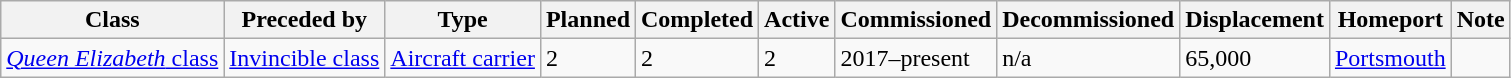<table class="wikitable">
<tr>
<th>Class</th>
<th>Preceded by</th>
<th>Type</th>
<th>Planned</th>
<th>Completed</th>
<th>Active</th>
<th>Commissioned</th>
<th>Decommissioned</th>
<th>Displacement</th>
<th>Homeport</th>
<th>Note</th>
</tr>
<tr>
<td><a href='#'><em>Queen Elizabeth</em> class</a></td>
<td><a href='#'>Invincible class</a></td>
<td><a href='#'>Aircraft carrier</a></td>
<td>2</td>
<td>2</td>
<td>2</td>
<td>2017–present</td>
<td>n/a</td>
<td>65,000</td>
<td><a href='#'>Portsmouth</a></td>
<td></td>
</tr>
</table>
